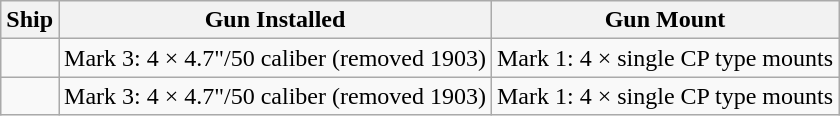<table class="wikitable">
<tr>
<th>Ship</th>
<th>Gun Installed</th>
<th>Gun Mount</th>
</tr>
<tr>
<td></td>
<td>Mark 3: 4 × 4.7"/50 caliber (removed 1903)</td>
<td>Mark 1: 4 × single CP type mounts</td>
</tr>
<tr>
<td></td>
<td>Mark 3: 4 × 4.7"/50 caliber (removed 1903)</td>
<td>Mark 1: 4 × single CP type mounts</td>
</tr>
</table>
